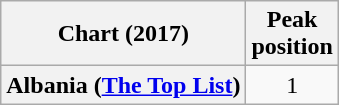<table class="wikitable plainrowheaders" style="text-align:center">
<tr>
<th scope="col">Chart (2017)</th>
<th scope="col">Peak<br>position</th>
</tr>
<tr>
<th scope="row">Albania (<a href='#'>The Top List</a>)</th>
<td>1</td>
</tr>
</table>
